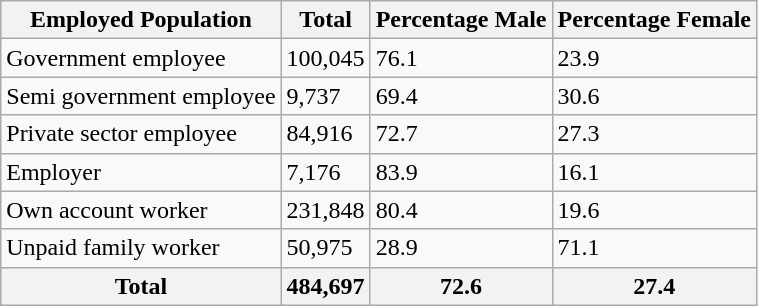<table class="wikitable sortable">
<tr>
<th>Employed Population</th>
<th>Total</th>
<th>Percentage Male</th>
<th>Percentage Female</th>
</tr>
<tr>
<td>Government employee</td>
<td>100,045</td>
<td>76.1</td>
<td>23.9</td>
</tr>
<tr>
<td>Semi government employee</td>
<td>9,737</td>
<td>69.4</td>
<td>30.6</td>
</tr>
<tr>
<td>Private sector employee</td>
<td>84,916</td>
<td>72.7</td>
<td>27.3</td>
</tr>
<tr>
<td>Employer</td>
<td>7,176</td>
<td>83.9</td>
<td>16.1</td>
</tr>
<tr>
<td>Own account worker</td>
<td>231,848</td>
<td>80.4</td>
<td>19.6</td>
</tr>
<tr>
<td>Unpaid family worker</td>
<td>50,975</td>
<td>28.9</td>
<td>71.1</td>
</tr>
<tr>
<th><strong>Total</strong></th>
<th>484,697</th>
<th>72.6</th>
<th>27.4</th>
</tr>
</table>
